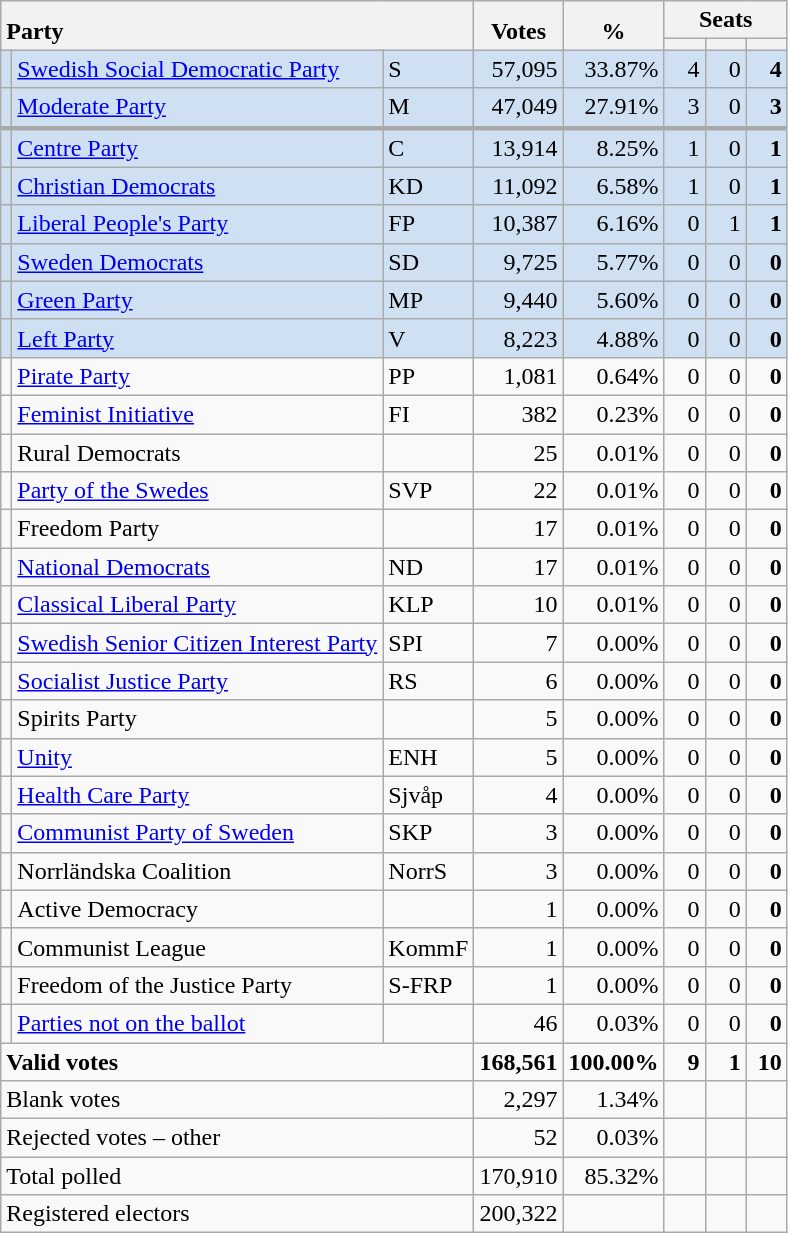<table class="wikitable" border="1" style="text-align:right;">
<tr>
<th style="text-align:left;" valign=bottom rowspan=2 colspan=3>Party</th>
<th align=center valign=bottom rowspan=2 width="50">Votes</th>
<th align=center valign=bottom rowspan=2 width="50">%</th>
<th colspan=3>Seats</th>
</tr>
<tr>
<th align=center valign=bottom width="20"><small></small></th>
<th align=center valign=bottom width="20"><small><a href='#'></a></small></th>
<th align=center valign=bottom width="20"><small></small></th>
</tr>
<tr style="background:#CEE0F2;">
<td></td>
<td align=left style="white-space: nowrap;"><a href='#'>Swedish Social Democratic Party</a></td>
<td align=left>S</td>
<td>57,095</td>
<td>33.87%</td>
<td>4</td>
<td>0</td>
<td><strong>4</strong></td>
</tr>
<tr style="background:#CEE0F2;">
<td></td>
<td align=left><a href='#'>Moderate Party</a></td>
<td align=left>M</td>
<td>47,049</td>
<td>27.91%</td>
<td>3</td>
<td>0</td>
<td><strong>3</strong></td>
</tr>
<tr style="background:#CEE0F2; border-top:3px solid darkgray;">
<td></td>
<td align=left><a href='#'>Centre Party</a></td>
<td align=left>C</td>
<td>13,914</td>
<td>8.25%</td>
<td>1</td>
<td>0</td>
<td><strong>1</strong></td>
</tr>
<tr style="background:#CEE0F2;">
<td></td>
<td align=left><a href='#'>Christian Democrats</a></td>
<td align=left>KD</td>
<td>11,092</td>
<td>6.58%</td>
<td>1</td>
<td>0</td>
<td><strong>1</strong></td>
</tr>
<tr style="background:#CEE0F2;">
<td></td>
<td align=left><a href='#'>Liberal People's Party</a></td>
<td align=left>FP</td>
<td>10,387</td>
<td>6.16%</td>
<td>0</td>
<td>1</td>
<td><strong>1</strong></td>
</tr>
<tr style="background:#CEE0F2;">
<td></td>
<td align=left><a href='#'>Sweden Democrats</a></td>
<td align=left>SD</td>
<td>9,725</td>
<td>5.77%</td>
<td>0</td>
<td>0</td>
<td><strong>0</strong></td>
</tr>
<tr style="background:#CEE0F2;">
<td></td>
<td align=left><a href='#'>Green Party</a></td>
<td align=left>MP</td>
<td>9,440</td>
<td>5.60%</td>
<td>0</td>
<td>0</td>
<td><strong>0</strong></td>
</tr>
<tr style="background:#CEE0F2;">
<td></td>
<td align=left><a href='#'>Left Party</a></td>
<td align=left>V</td>
<td>8,223</td>
<td>4.88%</td>
<td>0</td>
<td>0</td>
<td><strong>0</strong></td>
</tr>
<tr>
<td></td>
<td align=left><a href='#'>Pirate Party</a></td>
<td align=left>PP</td>
<td>1,081</td>
<td>0.64%</td>
<td>0</td>
<td>0</td>
<td><strong>0</strong></td>
</tr>
<tr>
<td></td>
<td align=left><a href='#'>Feminist Initiative</a></td>
<td align=left>FI</td>
<td>382</td>
<td>0.23%</td>
<td>0</td>
<td>0</td>
<td><strong>0</strong></td>
</tr>
<tr>
<td></td>
<td align=left>Rural Democrats</td>
<td></td>
<td>25</td>
<td>0.01%</td>
<td>0</td>
<td>0</td>
<td><strong>0</strong></td>
</tr>
<tr>
<td></td>
<td align=left><a href='#'>Party of the Swedes</a></td>
<td align=left>SVP</td>
<td>22</td>
<td>0.01%</td>
<td>0</td>
<td>0</td>
<td><strong>0</strong></td>
</tr>
<tr>
<td></td>
<td align=left>Freedom Party</td>
<td></td>
<td>17</td>
<td>0.01%</td>
<td>0</td>
<td>0</td>
<td><strong>0</strong></td>
</tr>
<tr>
<td></td>
<td align=left><a href='#'>National Democrats</a></td>
<td align=left>ND</td>
<td>17</td>
<td>0.01%</td>
<td>0</td>
<td>0</td>
<td><strong>0</strong></td>
</tr>
<tr>
<td></td>
<td align=left><a href='#'>Classical Liberal Party</a></td>
<td align=left>KLP</td>
<td>10</td>
<td>0.01%</td>
<td>0</td>
<td>0</td>
<td><strong>0</strong></td>
</tr>
<tr>
<td></td>
<td align=left><a href='#'>Swedish Senior Citizen Interest Party</a></td>
<td align=left>SPI</td>
<td>7</td>
<td>0.00%</td>
<td>0</td>
<td>0</td>
<td><strong>0</strong></td>
</tr>
<tr>
<td></td>
<td align=left><a href='#'>Socialist Justice Party</a></td>
<td align=left>RS</td>
<td>6</td>
<td>0.00%</td>
<td>0</td>
<td>0</td>
<td><strong>0</strong></td>
</tr>
<tr>
<td></td>
<td align=left>Spirits Party</td>
<td></td>
<td>5</td>
<td>0.00%</td>
<td>0</td>
<td>0</td>
<td><strong>0</strong></td>
</tr>
<tr>
<td></td>
<td align=left><a href='#'>Unity</a></td>
<td align=left>ENH</td>
<td>5</td>
<td>0.00%</td>
<td>0</td>
<td>0</td>
<td><strong>0</strong></td>
</tr>
<tr>
<td></td>
<td align=left><a href='#'>Health Care Party</a></td>
<td align=left>Sjvåp</td>
<td>4</td>
<td>0.00%</td>
<td>0</td>
<td>0</td>
<td><strong>0</strong></td>
</tr>
<tr>
<td></td>
<td align=left><a href='#'>Communist Party of Sweden</a></td>
<td align=left>SKP</td>
<td>3</td>
<td>0.00%</td>
<td>0</td>
<td>0</td>
<td><strong>0</strong></td>
</tr>
<tr>
<td></td>
<td align=left>Norrländska Coalition</td>
<td align=left>NorrS</td>
<td>3</td>
<td>0.00%</td>
<td>0</td>
<td>0</td>
<td><strong>0</strong></td>
</tr>
<tr>
<td></td>
<td align=left>Active Democracy</td>
<td></td>
<td>1</td>
<td>0.00%</td>
<td>0</td>
<td>0</td>
<td><strong>0</strong></td>
</tr>
<tr>
<td></td>
<td align=left>Communist League</td>
<td align=left>KommF</td>
<td>1</td>
<td>0.00%</td>
<td>0</td>
<td>0</td>
<td><strong>0</strong></td>
</tr>
<tr>
<td></td>
<td align=left>Freedom of the Justice Party</td>
<td align=left>S-FRP</td>
<td>1</td>
<td>0.00%</td>
<td>0</td>
<td>0</td>
<td><strong>0</strong></td>
</tr>
<tr>
<td></td>
<td align=left><a href='#'>Parties not on the ballot</a></td>
<td></td>
<td>46</td>
<td>0.03%</td>
<td>0</td>
<td>0</td>
<td><strong>0</strong></td>
</tr>
<tr style="font-weight:bold">
<td align=left colspan=3>Valid votes</td>
<td>168,561</td>
<td>100.00%</td>
<td>9</td>
<td>1</td>
<td>10</td>
</tr>
<tr>
<td align=left colspan=3>Blank votes</td>
<td>2,297</td>
<td>1.34%</td>
<td></td>
<td></td>
<td></td>
</tr>
<tr>
<td align=left colspan=3>Rejected votes – other</td>
<td>52</td>
<td>0.03%</td>
<td></td>
<td></td>
<td></td>
</tr>
<tr>
<td align=left colspan=3>Total polled</td>
<td>170,910</td>
<td>85.32%</td>
<td></td>
<td></td>
<td></td>
</tr>
<tr>
<td align=left colspan=3>Registered electors</td>
<td>200,322</td>
<td></td>
<td></td>
<td></td>
<td></td>
</tr>
</table>
